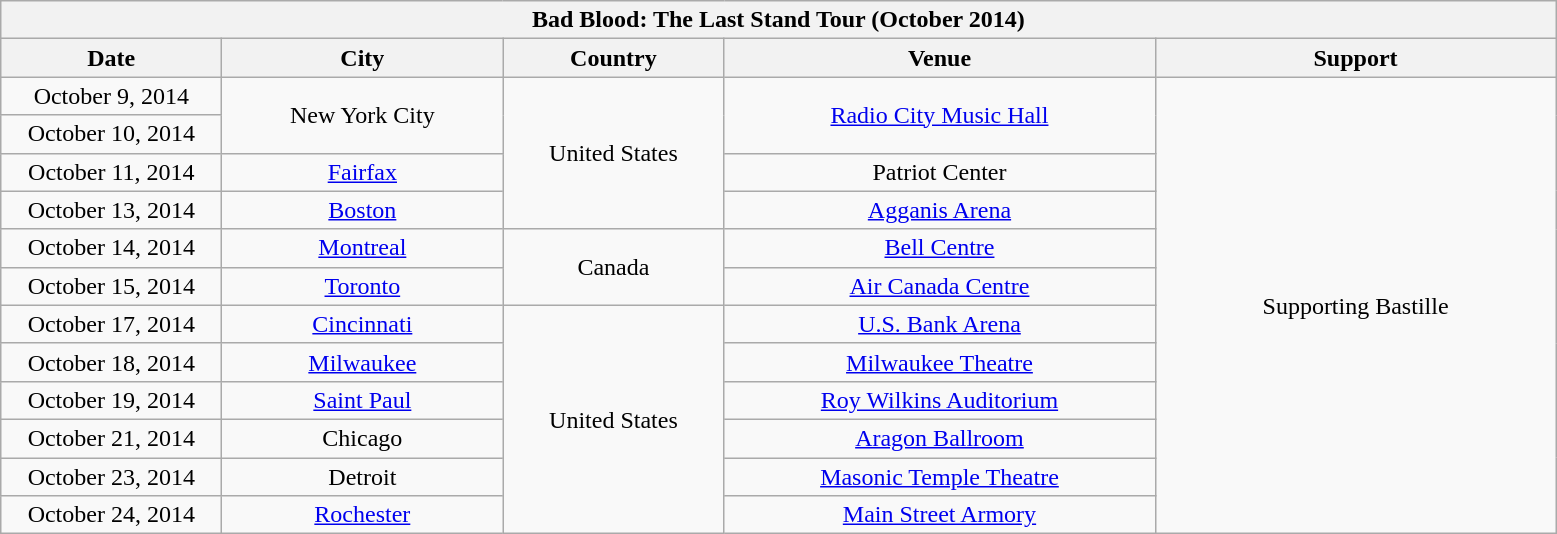<table class="wikitable" style="text-align:center;">
<tr>
<th colspan="5">Bad Blood: The Last Stand Tour (October 2014)</th>
</tr>
<tr>
<th style="width:140px;">Date</th>
<th style="width:180px;">City</th>
<th style="width:140px;">Country</th>
<th style="width:280px;">Venue</th>
<th style="width:260px;">Support</th>
</tr>
<tr>
<td>October 9, 2014</td>
<td rowspan="2">New York City</td>
<td rowspan="4">United States</td>
<td rowspan="2"><a href='#'>Radio City Music Hall</a></td>
<td rowspan="12">Supporting Bastille</td>
</tr>
<tr>
<td>October 10, 2014</td>
</tr>
<tr>
<td>October 11, 2014</td>
<td><a href='#'>Fairfax</a></td>
<td>Patriot Center</td>
</tr>
<tr>
<td>October 13, 2014</td>
<td><a href='#'>Boston</a></td>
<td><a href='#'>Agganis Arena</a></td>
</tr>
<tr>
<td>October 14, 2014</td>
<td><a href='#'>Montreal</a></td>
<td rowspan="2">Canada</td>
<td><a href='#'>Bell Centre</a></td>
</tr>
<tr>
<td>October 15, 2014</td>
<td><a href='#'>Toronto</a></td>
<td><a href='#'>Air Canada Centre</a></td>
</tr>
<tr>
<td>October 17, 2014</td>
<td><a href='#'>Cincinnati</a></td>
<td rowspan="6">United States</td>
<td><a href='#'>U.S. Bank Arena</a></td>
</tr>
<tr>
<td>October 18, 2014</td>
<td><a href='#'>Milwaukee</a></td>
<td><a href='#'>Milwaukee Theatre</a></td>
</tr>
<tr>
<td>October 19, 2014</td>
<td><a href='#'>Saint Paul</a></td>
<td><a href='#'>Roy Wilkins Auditorium</a></td>
</tr>
<tr>
<td>October 21, 2014</td>
<td>Chicago</td>
<td><a href='#'>Aragon Ballroom</a></td>
</tr>
<tr>
<td>October 23, 2014</td>
<td>Detroit</td>
<td><a href='#'>Masonic Temple Theatre</a></td>
</tr>
<tr>
<td>October 24, 2014</td>
<td><a href='#'>Rochester</a></td>
<td><a href='#'>Main Street Armory</a></td>
</tr>
</table>
